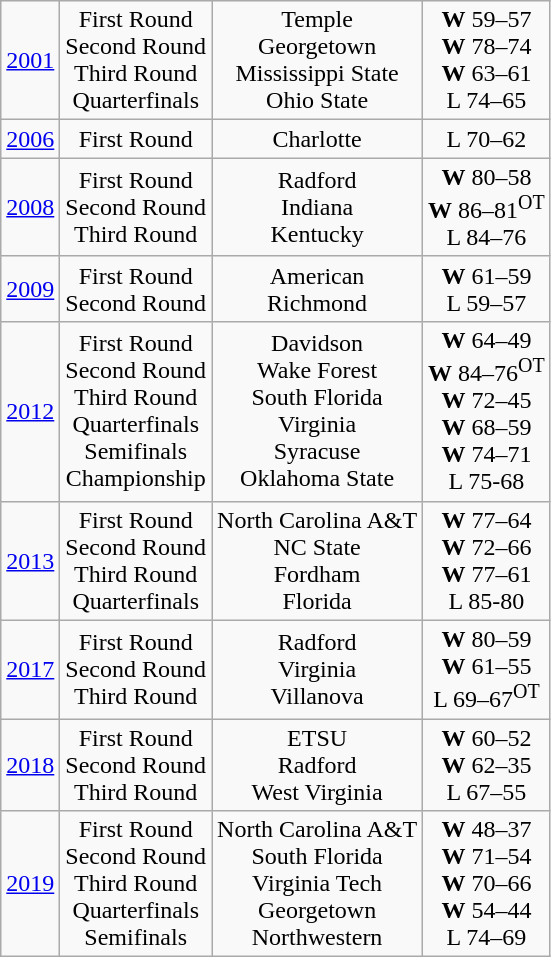<table class="wikitable">
<tr align="center">
<td><a href='#'>2001</a></td>
<td>First Round<br>Second Round<br>Third Round<br>Quarterfinals</td>
<td>Temple<br>Georgetown<br>Mississippi State<br>Ohio State</td>
<td><strong>W</strong> 59–57<br><strong>W</strong> 78–74<br><strong>W</strong> 63–61<br>L 74–65</td>
</tr>
<tr align="center">
<td><a href='#'>2006</a></td>
<td>First Round</td>
<td>Charlotte</td>
<td>L 70–62</td>
</tr>
<tr align="center">
<td><a href='#'>2008</a></td>
<td>First Round<br>Second Round<br>Third Round</td>
<td>Radford<br>Indiana<br>Kentucky</td>
<td><strong>W</strong> 80–58<br><strong>W</strong> 86–81<sup>OT</sup><br>L 84–76</td>
</tr>
<tr align="center">
<td><a href='#'>2009</a></td>
<td>First Round<br>Second Round</td>
<td>American<br>Richmond</td>
<td><strong>W</strong> 61–59<br>L 59–57</td>
</tr>
<tr align="center">
<td><a href='#'>2012</a></td>
<td>First Round<br>Second Round<br>Third Round<br>Quarterfinals<br>Semifinals<br>Championship</td>
<td>Davidson<br>Wake Forest<br>South Florida<br>Virginia<br>Syracuse<br>Oklahoma State</td>
<td><strong>W</strong> 64–49<br><strong>W</strong> 84–76<sup>OT</sup><br><strong>W</strong> 72–45<br><strong>W</strong> 68–59<br><strong>W</strong> 74–71<br>L 75-68</td>
</tr>
<tr align="center">
<td><a href='#'>2013</a></td>
<td>First Round<br>Second Round<br>Third Round<br>Quarterfinals</td>
<td>North Carolina A&T<br>NC State<br>Fordham<br>Florida</td>
<td><strong>W</strong> 77–64<br><strong>W</strong> 72–66<br><strong>W</strong> 77–61<br>L 85-80</td>
</tr>
<tr align="center">
<td><a href='#'>2017</a></td>
<td>First Round<br>Second Round<br>Third Round</td>
<td>Radford<br>Virginia<br>Villanova</td>
<td><strong>W</strong> 80–59<br><strong>W</strong> 61–55<br>L 69–67<sup>OT</sup></td>
</tr>
<tr align="center">
<td><a href='#'>2018</a></td>
<td>First Round<br>Second Round<br>Third Round</td>
<td>ETSU<br>Radford<br>West Virginia</td>
<td><strong>W</strong> 60–52<br><strong>W</strong> 62–35<br>L 67–55</td>
</tr>
<tr align="center">
<td><a href='#'>2019</a></td>
<td>First Round<br>Second Round<br>Third Round<br>Quarterfinals<br>Semifinals</td>
<td>North Carolina A&T<br>South Florida<br>Virginia Tech<br>Georgetown<br>Northwestern</td>
<td><strong>W</strong> 48–37<br><strong>W</strong> 71–54<br><strong>W</strong> 70–66<br><strong>W</strong> 54–44<br>L 74–69</td>
</tr>
</table>
